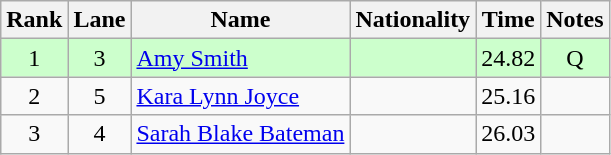<table class="wikitable sortable" style="text-align:center">
<tr>
<th>Rank</th>
<th>Lane</th>
<th>Name</th>
<th>Nationality</th>
<th>Time</th>
<th>Notes</th>
</tr>
<tr bgcolor=#ccffcc>
<td>1</td>
<td>3</td>
<td align=left><a href='#'>Amy Smith</a></td>
<td align=left></td>
<td>24.82</td>
<td>Q</td>
</tr>
<tr>
<td>2</td>
<td>5</td>
<td align=left><a href='#'>Kara Lynn Joyce</a></td>
<td align=left></td>
<td>25.16</td>
<td></td>
</tr>
<tr>
<td>3</td>
<td>4</td>
<td align=left><a href='#'>Sarah Blake Bateman</a></td>
<td align=left></td>
<td>26.03</td>
<td></td>
</tr>
</table>
